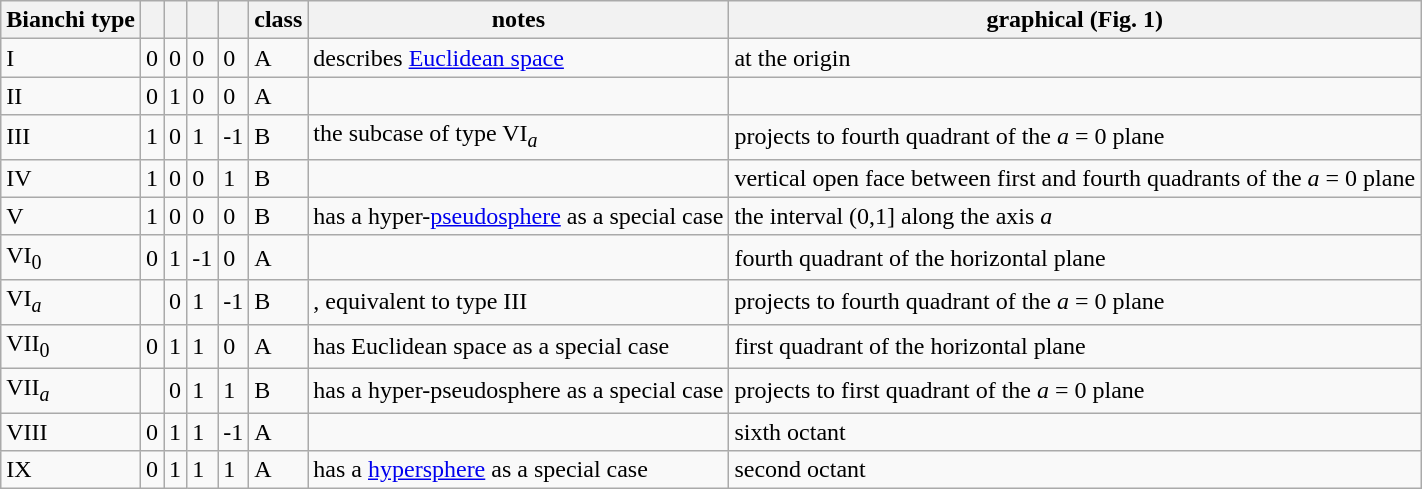<table class="wikitable" align="center">
<tr>
<th>Bianchi type</th>
<th></th>
<th></th>
<th></th>
<th></th>
<th>class</th>
<th>notes</th>
<th>graphical (Fig. 1)</th>
</tr>
<tr>
<td>I</td>
<td>0</td>
<td>0</td>
<td>0</td>
<td>0</td>
<td>A</td>
<td>describes <a href='#'>Euclidean space</a></td>
<td>at the origin</td>
</tr>
<tr>
<td>II</td>
<td>0</td>
<td>1</td>
<td>0</td>
<td>0</td>
<td>A</td>
<td></td>
<td></td>
</tr>
<tr>
<td>III</td>
<td>1</td>
<td>0</td>
<td>1</td>
<td>-1</td>
<td>B</td>
<td>the subcase of type VI<sub><em>a</em></sub></td>
<td>projects to fourth quadrant of the <em>a</em> = 0 plane</td>
</tr>
<tr>
<td>IV</td>
<td>1</td>
<td>0</td>
<td>0</td>
<td>1</td>
<td>B</td>
<td></td>
<td>vertical open face between first and fourth quadrants of the <em>a</em> = 0 plane</td>
</tr>
<tr>
<td>V</td>
<td>1</td>
<td>0</td>
<td>0</td>
<td>0</td>
<td>B</td>
<td>has a hyper-<a href='#'>pseudosphere</a> as a special case</td>
<td>the interval (0,1] along the axis <em>a</em></td>
</tr>
<tr>
<td>VI<sub>0</sub></td>
<td>0</td>
<td>1</td>
<td>-1</td>
<td>0</td>
<td>A</td>
<td></td>
<td>fourth quadrant of the horizontal plane</td>
</tr>
<tr>
<td>VI<sub><em>a</em></sub></td>
<td></td>
<td>0</td>
<td>1</td>
<td>-1</td>
<td>B</td>
<td>, equivalent to type III</td>
<td>projects to fourth quadrant of the <em>a</em> = 0 plane</td>
</tr>
<tr>
<td>VII<sub>0</sub></td>
<td>0</td>
<td>1</td>
<td>1</td>
<td>0</td>
<td>A</td>
<td>has Euclidean space as a special case</td>
<td>first quadrant of the horizontal plane</td>
</tr>
<tr>
<td>VII<sub><em>a</em></sub></td>
<td></td>
<td>0</td>
<td>1</td>
<td>1</td>
<td>B</td>
<td>has a hyper-pseudosphere as a special case</td>
<td>projects to first quadrant of the <em>a</em> = 0 plane</td>
</tr>
<tr>
<td>VIII</td>
<td>0</td>
<td>1</td>
<td>1</td>
<td>-1</td>
<td>A</td>
<td></td>
<td>sixth octant</td>
</tr>
<tr>
<td>IX</td>
<td>0</td>
<td>1</td>
<td>1</td>
<td>1</td>
<td>A</td>
<td>has a <a href='#'>hypersphere</a> as a special case</td>
<td>second octant</td>
</tr>
</table>
